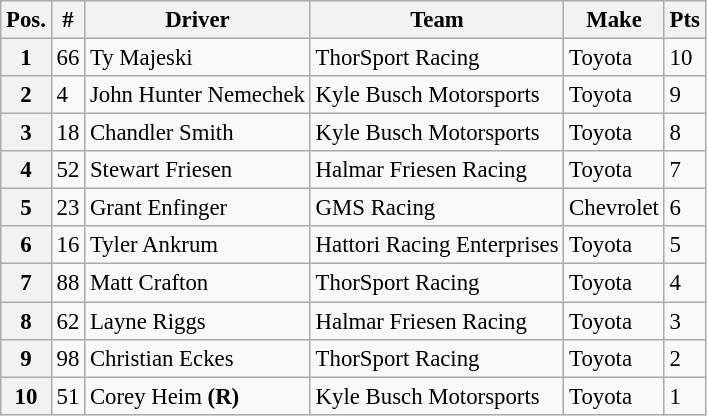<table class="wikitable" style="font-size:95%">
<tr>
<th>Pos.</th>
<th>#</th>
<th>Driver</th>
<th>Team</th>
<th>Make</th>
<th>Pts</th>
</tr>
<tr>
<th>1</th>
<td>66</td>
<td>Ty Majeski</td>
<td>ThorSport Racing</td>
<td>Toyota</td>
<td>10</td>
</tr>
<tr>
<th>2</th>
<td>4</td>
<td>John Hunter Nemechek</td>
<td>Kyle Busch Motorsports</td>
<td>Toyota</td>
<td>9</td>
</tr>
<tr>
<th>3</th>
<td>18</td>
<td>Chandler Smith</td>
<td>Kyle Busch Motorsports</td>
<td>Toyota</td>
<td>8</td>
</tr>
<tr>
<th>4</th>
<td>52</td>
<td>Stewart Friesen</td>
<td>Halmar Friesen Racing</td>
<td>Toyota</td>
<td>7</td>
</tr>
<tr>
<th>5</th>
<td>23</td>
<td>Grant Enfinger</td>
<td>GMS Racing</td>
<td>Chevrolet</td>
<td>6</td>
</tr>
<tr>
<th>6</th>
<td>16</td>
<td>Tyler Ankrum</td>
<td>Hattori Racing Enterprises</td>
<td>Toyota</td>
<td>5</td>
</tr>
<tr>
<th>7</th>
<td>88</td>
<td>Matt Crafton</td>
<td>ThorSport Racing</td>
<td>Toyota</td>
<td>4</td>
</tr>
<tr>
<th>8</th>
<td>62</td>
<td>Layne Riggs</td>
<td>Halmar Friesen Racing</td>
<td>Toyota</td>
<td>3</td>
</tr>
<tr>
<th>9</th>
<td>98</td>
<td>Christian Eckes</td>
<td>ThorSport Racing</td>
<td>Toyota</td>
<td>2</td>
</tr>
<tr>
<th>10</th>
<td>51</td>
<td>Corey Heim <strong>(R)</strong></td>
<td>Kyle Busch Motorsports</td>
<td>Toyota</td>
<td>1</td>
</tr>
</table>
